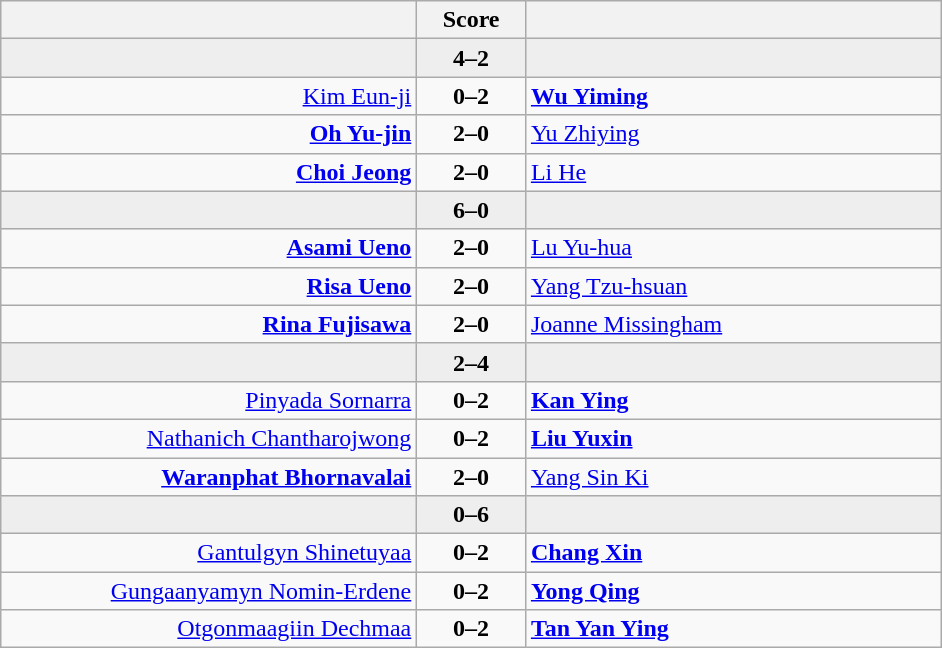<table class="wikitable" style="text-align: center;">
<tr>
<th align="right" width="270"></th>
<th width="65">Score</th>
<th align="left" width="270"></th>
</tr>
<tr bgcolor=eeeeee>
<td align=right><strong></strong></td>
<td align=center><strong>4–2</strong></td>
<td align=left></td>
</tr>
<tr>
<td align=right><a href='#'>Kim Eun-ji</a></td>
<td align=center><strong>0–2</strong></td>
<td align=left><strong><a href='#'>Wu Yiming</a></strong></td>
</tr>
<tr>
<td align=right><strong><a href='#'>Oh Yu-jin</a></strong></td>
<td align=center><strong>2–0</strong></td>
<td align=left><a href='#'>Yu Zhiying</a></td>
</tr>
<tr>
<td align=right><strong><a href='#'>Choi Jeong</a></strong></td>
<td align=center><strong>2–0</strong></td>
<td align=left><a href='#'>Li He</a></td>
</tr>
<tr bgcolor=eeeeee>
<td align=right><strong></strong></td>
<td align=center><strong>6–0</strong></td>
<td align=left></td>
</tr>
<tr>
<td align=right><strong><a href='#'>Asami Ueno</a></strong></td>
<td align=center><strong>2–0</strong></td>
<td align=left><a href='#'>Lu Yu-hua</a></td>
</tr>
<tr>
<td align=right><strong><a href='#'>Risa Ueno</a></strong></td>
<td align=center><strong>2–0</strong></td>
<td align=left><a href='#'>Yang Tzu-hsuan</a></td>
</tr>
<tr>
<td align=right><strong><a href='#'>Rina Fujisawa</a></strong></td>
<td align=center><strong>2–0</strong></td>
<td align=left><a href='#'>Joanne Missingham</a></td>
</tr>
<tr bgcolor=eeeeee>
<td align=right></td>
<td align=center><strong>2–4</strong></td>
<td align=left><strong></strong></td>
</tr>
<tr>
<td align=right><a href='#'>Pinyada Sornarra</a></td>
<td align=center><strong>0–2</strong></td>
<td align=left><strong><a href='#'>Kan Ying</a></strong></td>
</tr>
<tr>
<td align=right><a href='#'>Nathanich Chantharojwong</a></td>
<td align=center><strong>0–2</strong></td>
<td align=left><strong><a href='#'>Liu Yuxin</a></strong></td>
</tr>
<tr>
<td align=right><strong><a href='#'>Waranphat Bhornavalai</a></strong></td>
<td align=center><strong>2–0</strong></td>
<td align=left><a href='#'>Yang Sin Ki</a></td>
</tr>
<tr bgcolor=eeeeee>
<td align=right></td>
<td align=center><strong>0–6</strong></td>
<td align=left><strong></strong></td>
</tr>
<tr>
<td align=right><a href='#'>Gantulgyn Shinetuyaa</a></td>
<td align=center><strong>0–2</strong></td>
<td align=left><strong><a href='#'>Chang Xin</a></strong></td>
</tr>
<tr>
<td align=right><a href='#'>Gungaanyamyn Nomin-Erdene</a></td>
<td align=center><strong>0–2</strong></td>
<td align=left><strong><a href='#'>Yong Qing</a></strong></td>
</tr>
<tr>
<td align=right><a href='#'>Otgonmaagiin Dechmaa</a></td>
<td align=center><strong>0–2</strong></td>
<td align=left><strong><a href='#'>Tan Yan Ying</a></strong></td>
</tr>
</table>
